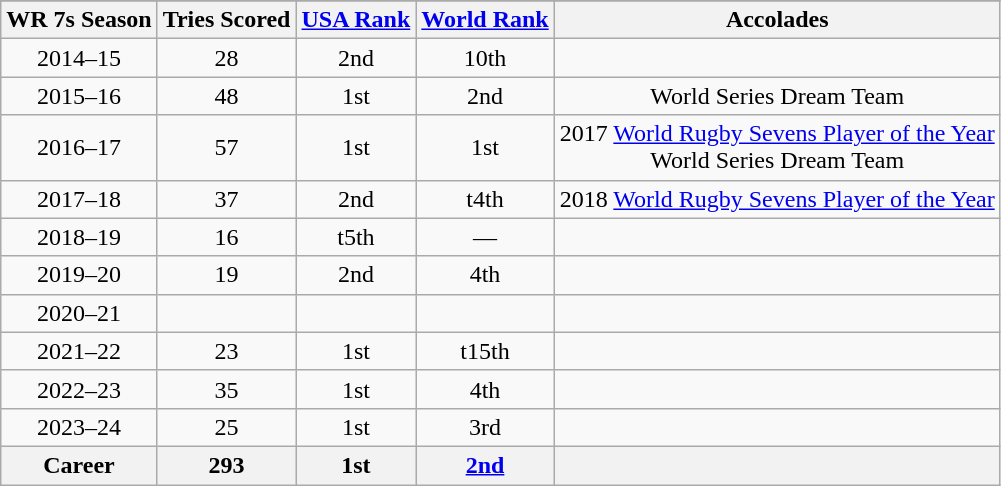<table class="wikitable" style="text-align:center">
<tr>
</tr>
<tr>
<th>WR 7s Season</th>
<th>Tries Scored</th>
<th><a href='#'>USA Rank</a></th>
<th><a href='#'>World Rank</a></th>
<th>Accolades</th>
</tr>
<tr>
<td>2014–15</td>
<td>28</td>
<td>2nd</td>
<td>10th</td>
<td></td>
</tr>
<tr>
<td>2015–16</td>
<td>48</td>
<td>1st</td>
<td>2nd</td>
<td>World Series Dream Team</td>
</tr>
<tr>
<td>2016–17</td>
<td>57</td>
<td>1st</td>
<td>1st</td>
<td>2017 <a href='#'>World Rugby Sevens Player of the Year</a> <br> World Series Dream Team</td>
</tr>
<tr>
<td>2017–18</td>
<td>37</td>
<td>2nd</td>
<td>t4th</td>
<td>2018 <a href='#'>World Rugby Sevens Player of the Year</a></td>
</tr>
<tr>
<td>2018–19</td>
<td>16</td>
<td>t5th</td>
<td>—</td>
<td></td>
</tr>
<tr>
<td>2019–20</td>
<td>19</td>
<td>2nd</td>
<td>4th</td>
<td></td>
</tr>
<tr>
<td>2020–21</td>
<td></td>
<td></td>
<td></td>
<td></td>
</tr>
<tr>
<td>2021–22</td>
<td>23</td>
<td>1st</td>
<td>t15th</td>
<td></td>
</tr>
<tr>
<td>2022–23</td>
<td>35</td>
<td>1st</td>
<td>4th</td>
<td></td>
</tr>
<tr>
<td>2023–24</td>
<td>25</td>
<td>1st</td>
<td>3rd</td>
<td></td>
</tr>
<tr>
<th>Career</th>
<th>293</th>
<th>1st</th>
<th><a href='#'>2nd</a></th>
<th></th>
</tr>
</table>
